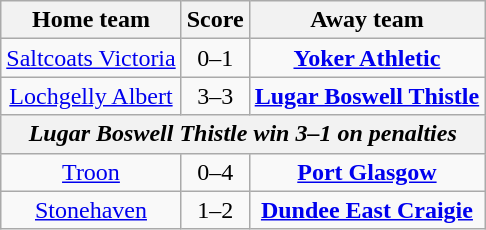<table class="wikitable" style="text-align: center">
<tr>
<th>Home team</th>
<th>Score</th>
<th>Away team</th>
</tr>
<tr>
<td><a href='#'>Saltcoats Victoria</a></td>
<td>0–1</td>
<td><strong><a href='#'>Yoker Athletic</a></strong></td>
</tr>
<tr>
<td><a href='#'>Lochgelly Albert</a></td>
<td>3–3</td>
<td><strong><a href='#'>Lugar Boswell Thistle</a></strong></td>
</tr>
<tr>
<th colspan="5"><em>Lugar Boswell Thistle win 3–1 on penalties</em></th>
</tr>
<tr>
<td><a href='#'>Troon</a></td>
<td>0–4</td>
<td><strong><a href='#'>Port Glasgow</a></strong></td>
</tr>
<tr>
<td><a href='#'>Stonehaven</a></td>
<td>1–2</td>
<td><strong><a href='#'>Dundee East Craigie</a></strong></td>
</tr>
</table>
